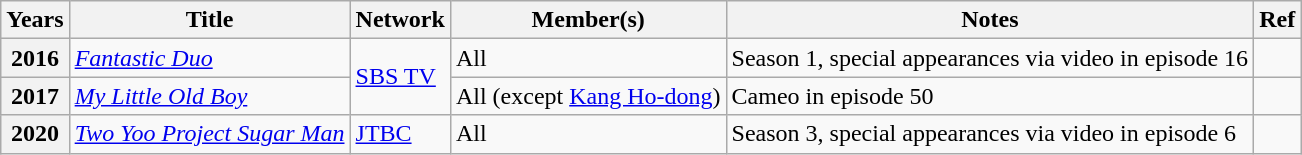<table class="wikitable">
<tr>
<th>Years</th>
<th>Title</th>
<th>Network</th>
<th>Member(s)</th>
<th>Notes</th>
<th>Ref</th>
</tr>
<tr>
<th>2016</th>
<td><em><a href='#'>Fantastic Duo</a></em></td>
<td rowspan=2><a href='#'>SBS TV</a></td>
<td>All</td>
<td>Season 1, special appearances via video in episode 16</td>
<td></td>
</tr>
<tr>
<th>2017</th>
<td><em><a href='#'>My Little Old Boy</a></em></td>
<td>All (except <a href='#'>Kang Ho-dong</a>)</td>
<td>Cameo in episode 50</td>
<td></td>
</tr>
<tr>
<th>2020</th>
<td><em><a href='#'>Two Yoo Project Sugar Man</a></em></td>
<td><a href='#'>JTBC</a></td>
<td>All</td>
<td>Season 3, special appearances via video in episode 6</td>
<td></td>
</tr>
</table>
